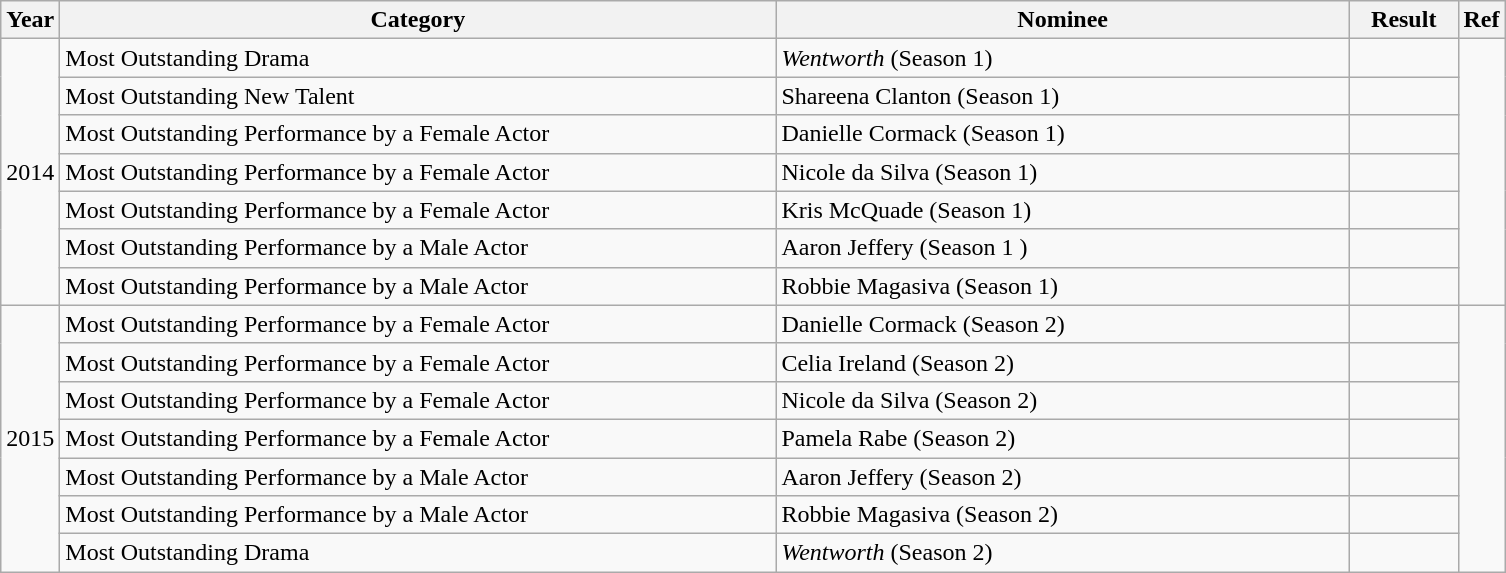<table class="wikitable">
<tr>
<th>Year</th>
<th width="470">Category</th>
<th width="375">Nominee</th>
<th width="65">Result</th>
<th>Ref</th>
</tr>
<tr>
<td rowspan="7">2014</td>
<td>Most Outstanding Drama</td>
<td><em>Wentworth</em> (Season 1)</td>
<td></td>
<td align="center" rowspan="7"><br></td>
</tr>
<tr>
<td>Most Outstanding New Talent</td>
<td>Shareena Clanton (Season 1)</td>
<td></td>
</tr>
<tr>
<td>Most Outstanding Performance by a Female Actor</td>
<td>Danielle Cormack (Season 1)</td>
<td></td>
</tr>
<tr>
<td>Most Outstanding Performance by a Female Actor</td>
<td>Nicole da Silva (Season 1)</td>
<td></td>
</tr>
<tr>
<td>Most Outstanding Performance by a Female Actor</td>
<td>Kris McQuade (Season 1)</td>
<td></td>
</tr>
<tr>
<td>Most Outstanding Performance by a Male Actor</td>
<td>Aaron Jeffery (Season 1 )</td>
<td></td>
</tr>
<tr>
<td>Most Outstanding Performance by a Male Actor</td>
<td>Robbie Magasiva (Season 1)</td>
<td></td>
</tr>
<tr>
<td rowspan="7">2015</td>
<td>Most Outstanding Performance by a Female Actor</td>
<td>Danielle Cormack (Season 2)</td>
<td></td>
<td align="center" rowspan="7"><br></td>
</tr>
<tr>
<td>Most Outstanding Performance by a Female Actor</td>
<td>Celia Ireland (Season 2)</td>
<td></td>
</tr>
<tr>
<td>Most Outstanding Performance by a Female Actor</td>
<td>Nicole da Silva (Season 2)</td>
<td></td>
</tr>
<tr>
<td>Most Outstanding Performance by a Female Actor</td>
<td>Pamela Rabe (Season 2)</td>
<td></td>
</tr>
<tr>
<td>Most Outstanding Performance by a Male Actor</td>
<td>Aaron Jeffery (Season 2)</td>
<td></td>
</tr>
<tr>
<td>Most Outstanding Performance by a Male Actor</td>
<td>Robbie Magasiva (Season 2)</td>
<td></td>
</tr>
<tr>
<td>Most Outstanding Drama</td>
<td><em>Wentworth</em> (Season 2)</td>
<td></td>
</tr>
</table>
